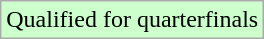<table class=wikitable>
<tr>
<td bgcolor=ccffcc>Qualified for quarterfinals</td>
</tr>
</table>
